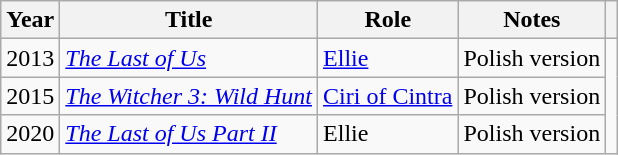<table class="wikitable sortable">
<tr>
<th>Year</th>
<th>Title</th>
<th>Role</th>
<th>Notes</th>
<th class="unsortable"></th>
</tr>
<tr>
<td>2013</td>
<td><em><a href='#'>The Last of Us</a></em></td>
<td><a href='#'>Ellie</a></td>
<td>Polish version</td>
<td rowspan="3"></td>
</tr>
<tr>
<td>2015</td>
<td><em><a href='#'>The Witcher 3: Wild Hunt</a></em></td>
<td><a href='#'>Ciri of Cintra</a></td>
<td>Polish version</td>
</tr>
<tr>
<td>2020</td>
<td><em><a href='#'>The Last of Us Part II</a></em></td>
<td>Ellie</td>
<td>Polish version</td>
</tr>
</table>
